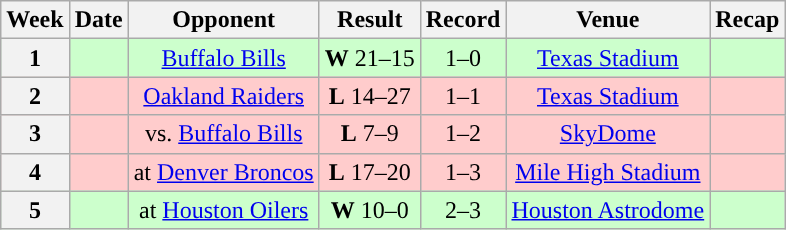<table class="wikitable" style="text-align:center">
<tr>
<th>Week</th>
<th>Date</th>
<th>Opponent</th>
<th>Result</th>
<th>Record</th>
<th>Venue</th>
<th>Recap</th>
</tr>
<tr style="background:#cfc">
<th>1</th>
<td></td>
<td><a href='#'>Buffalo Bills</a></td>
<td><strong>W</strong> 21–15</td>
<td>1–0</td>
<td><a href='#'>Texas Stadium</a></td>
<td></td>
</tr>
<tr style="background:#fcc">
<th>2</th>
<td></td>
<td><a href='#'>Oakland Raiders</a></td>
<td><strong>L</strong> 14–27</td>
<td>1–1</td>
<td><a href='#'>Texas Stadium</a></td>
<td></td>
</tr>
<tr style="background:#fcc">
<th>3</th>
<td></td>
<td>vs. <a href='#'>Buffalo Bills</a></td>
<td><strong>L</strong> 7–9</td>
<td>1–2</td>
<td><a href='#'>SkyDome</a> </td>
<td></td>
</tr>
<tr style="background:#fcc">
<th>4</th>
<td></td>
<td>at <a href='#'>Denver Broncos</a></td>
<td><strong>L</strong> 17–20</td>
<td>1–3</td>
<td><a href='#'>Mile High Stadium</a></td>
<td></td>
</tr>
<tr style="background:#cfc">
<th>5</th>
<td></td>
<td>at <a href='#'>Houston Oilers</a></td>
<td><strong>W</strong> 10–0</td>
<td>2–3</td>
<td><a href='#'>Houston Astrodome</a></td>
<td></td>
</tr>
</table>
